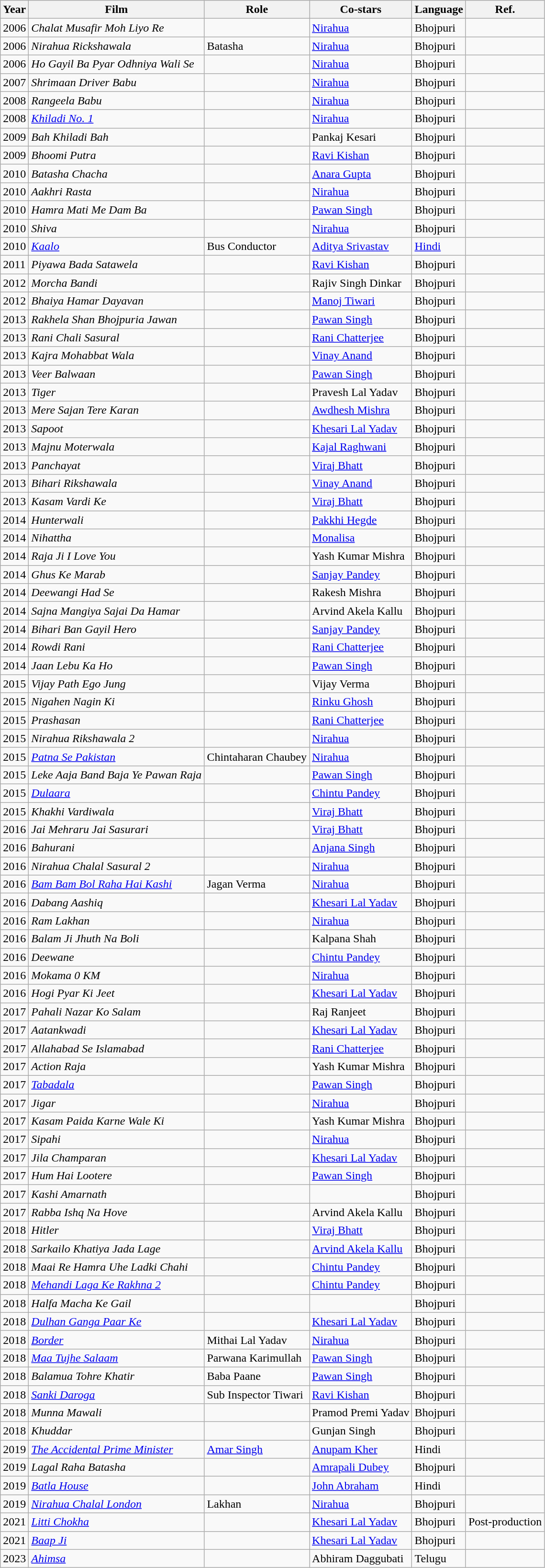<table class="wikitable sortable">
<tr>
<th>Year</th>
<th>Film</th>
<th>Role</th>
<th>Co-stars</th>
<th>Language</th>
<th>Ref.</th>
</tr>
<tr>
<td>2006</td>
<td><em>Chalat Musafir Moh Liyo Re</em></td>
<td></td>
<td><a href='#'>Nirahua</a></td>
<td>Bhojpuri</td>
<td></td>
</tr>
<tr>
<td>2006</td>
<td><em>Nirahua Rickshawala</em></td>
<td>Batasha</td>
<td><a href='#'>Nirahua</a></td>
<td>Bhojpuri</td>
<td></td>
</tr>
<tr>
<td>2006</td>
<td><em>Ho Gayil Ba Pyar Odhniya Wali Se</em></td>
<td></td>
<td><a href='#'>Nirahua</a></td>
<td>Bhojpuri</td>
<td></td>
</tr>
<tr>
<td>2007</td>
<td><em>Shrimaan Driver Babu</em></td>
<td></td>
<td><a href='#'>Nirahua</a></td>
<td>Bhojpuri</td>
<td></td>
</tr>
<tr>
<td>2008</td>
<td><em>Rangeela Babu</em></td>
<td></td>
<td><a href='#'>Nirahua</a></td>
<td>Bhojpuri</td>
<td></td>
</tr>
<tr>
<td>2008</td>
<td><em><a href='#'>Khiladi No. 1</a></em></td>
<td></td>
<td><a href='#'>Nirahua</a></td>
<td>Bhojpuri</td>
<td></td>
</tr>
<tr>
<td>2009</td>
<td><em>Bah Khiladi Bah</em></td>
<td></td>
<td>Pankaj Kesari</td>
<td>Bhojpuri</td>
<td></td>
</tr>
<tr>
<td>2009</td>
<td><em>Bhoomi Putra</em></td>
<td></td>
<td><a href='#'>Ravi Kishan</a></td>
<td>Bhojpuri</td>
<td></td>
</tr>
<tr>
<td>2010</td>
<td><em>Batasha Chacha</em></td>
<td></td>
<td><a href='#'>Anara Gupta</a></td>
<td>Bhojpuri</td>
<td></td>
</tr>
<tr>
<td>2010</td>
<td><em>Aakhri Rasta</em></td>
<td></td>
<td><a href='#'>Nirahua</a></td>
<td>Bhojpuri</td>
<td></td>
</tr>
<tr>
<td>2010</td>
<td><em>Hamra Mati Me Dam Ba</em></td>
<td></td>
<td><a href='#'>Pawan Singh</a></td>
<td>Bhojpuri</td>
<td></td>
</tr>
<tr>
<td>2010</td>
<td><em>Shiva</em></td>
<td></td>
<td><a href='#'>Nirahua</a></td>
<td>Bhojpuri</td>
<td></td>
</tr>
<tr>
<td>2010</td>
<td><em><a href='#'>Kaalo</a></em></td>
<td>Bus Conductor</td>
<td><a href='#'>Aditya Srivastav</a></td>
<td><a href='#'>Hindi</a></td>
<td></td>
</tr>
<tr>
<td>2011</td>
<td><em>Piyawa Bada Satawela</em></td>
<td></td>
<td><a href='#'>Ravi Kishan</a></td>
<td>Bhojpuri</td>
<td></td>
</tr>
<tr>
<td>2012</td>
<td><em>Morcha Bandi</em></td>
<td></td>
<td>Rajiv Singh Dinkar</td>
<td>Bhojpuri</td>
<td></td>
</tr>
<tr>
<td>2012</td>
<td><em>Bhaiya Hamar Dayavan</em></td>
<td></td>
<td><a href='#'>Manoj Tiwari</a></td>
<td>Bhojpuri</td>
<td></td>
</tr>
<tr>
<td>2013</td>
<td><em>Rakhela Shan Bhojpuria Jawan</em></td>
<td></td>
<td><a href='#'>Pawan Singh</a></td>
<td>Bhojpuri</td>
<td></td>
</tr>
<tr>
<td>2013</td>
<td><em>Rani Chali Sasural</em></td>
<td></td>
<td><a href='#'>Rani Chatterjee</a></td>
<td>Bhojpuri</td>
<td></td>
</tr>
<tr>
<td>2013</td>
<td><em>Kajra Mohabbat Wala</em></td>
<td></td>
<td><a href='#'>Vinay Anand</a></td>
<td>Bhojpuri</td>
<td></td>
</tr>
<tr>
<td>2013</td>
<td><em>Veer Balwaan</em></td>
<td></td>
<td><a href='#'>Pawan Singh</a></td>
<td>Bhojpuri</td>
<td></td>
</tr>
<tr>
<td>2013</td>
<td><em>Tiger</em></td>
<td></td>
<td>Pravesh Lal Yadav</td>
<td>Bhojpuri</td>
<td></td>
</tr>
<tr>
<td>2013</td>
<td><em>Mere Sajan Tere Karan</em></td>
<td></td>
<td><a href='#'>Awdhesh Mishra</a></td>
<td>Bhojpuri</td>
<td></td>
</tr>
<tr>
<td>2013</td>
<td><em>Sapoot</em></td>
<td></td>
<td><a href='#'>Khesari Lal Yadav</a></td>
<td>Bhojpuri</td>
<td></td>
</tr>
<tr>
<td>2013</td>
<td><em>Majnu Moterwala</em></td>
<td></td>
<td><a href='#'>Kajal Raghwani</a></td>
<td>Bhojpuri</td>
<td></td>
</tr>
<tr>
<td>2013</td>
<td><em>Panchayat</em></td>
<td></td>
<td><a href='#'>Viraj Bhatt</a></td>
<td>Bhojpuri</td>
<td></td>
</tr>
<tr>
<td>2013</td>
<td><em>Bihari Rikshawala</em></td>
<td></td>
<td><a href='#'>Vinay Anand</a></td>
<td>Bhojpuri</td>
<td></td>
</tr>
<tr>
<td>2013</td>
<td><em>Kasam Vardi Ke</em></td>
<td></td>
<td><a href='#'>Viraj Bhatt</a></td>
<td>Bhojpuri</td>
<td></td>
</tr>
<tr>
<td>2014</td>
<td><em>Hunterwali</em></td>
<td></td>
<td><a href='#'>Pakkhi Hegde</a></td>
<td>Bhojpuri</td>
<td></td>
</tr>
<tr>
<td>2014</td>
<td><em>Nihattha</em></td>
<td></td>
<td><a href='#'>Monalisa</a></td>
<td>Bhojpuri</td>
<td></td>
</tr>
<tr>
<td>2014</td>
<td><em>Raja Ji I Love You</em></td>
<td></td>
<td>Yash Kumar Mishra</td>
<td>Bhojpuri</td>
<td></td>
</tr>
<tr>
<td>2014</td>
<td><em>Ghus Ke Marab</em></td>
<td></td>
<td><a href='#'>Sanjay Pandey</a></td>
<td>Bhojpuri</td>
<td></td>
</tr>
<tr>
<td>2014</td>
<td><em>Deewangi Had Se</em></td>
<td></td>
<td>Rakesh Mishra</td>
<td>Bhojpuri</td>
<td></td>
</tr>
<tr>
<td>2014</td>
<td><em>Sajna Mangiya Sajai Da Hamar</em></td>
<td></td>
<td>Arvind Akela Kallu</td>
<td>Bhojpuri</td>
<td></td>
</tr>
<tr>
<td>2014</td>
<td><em>Bihari Ban Gayil Hero</em></td>
<td></td>
<td><a href='#'>Sanjay Pandey</a></td>
<td>Bhojpuri</td>
<td></td>
</tr>
<tr>
<td>2014</td>
<td><em>Rowdi Rani</em></td>
<td></td>
<td><a href='#'>Rani Chatterjee</a></td>
<td>Bhojpuri</td>
<td></td>
</tr>
<tr>
<td>2014</td>
<td><em>Jaan Lebu Ka Ho</em></td>
<td></td>
<td><a href='#'>Pawan Singh</a></td>
<td>Bhojpuri</td>
<td></td>
</tr>
<tr>
<td>2015</td>
<td><em>Vijay Path Ego Jung</em></td>
<td></td>
<td>Vijay Verma</td>
<td>Bhojpuri</td>
<td></td>
</tr>
<tr>
<td>2015</td>
<td><em>Nigahen Nagin Ki</em></td>
<td></td>
<td><a href='#'>Rinku Ghosh</a></td>
<td>Bhojpuri</td>
<td></td>
</tr>
<tr>
<td>2015</td>
<td><em>Prashasan</em></td>
<td></td>
<td><a href='#'>Rani Chatterjee</a></td>
<td>Bhojpuri</td>
<td></td>
</tr>
<tr>
<td>2015</td>
<td><em>Nirahua Rikshawala 2</em></td>
<td></td>
<td><a href='#'>Nirahua</a></td>
<td>Bhojpuri</td>
<td></td>
</tr>
<tr>
<td>2015</td>
<td><em><a href='#'>Patna Se Pakistan</a></em></td>
<td>Chintaharan Chaubey</td>
<td><a href='#'>Nirahua</a></td>
<td>Bhojpuri</td>
<td></td>
</tr>
<tr>
<td>2015</td>
<td><em>Leke Aaja Band Baja Ye Pawan Raja</em></td>
<td></td>
<td><a href='#'>Pawan Singh</a></td>
<td>Bhojpuri</td>
<td></td>
</tr>
<tr>
<td>2015</td>
<td><em><a href='#'>Dulaara</a></em></td>
<td></td>
<td><a href='#'>Chintu Pandey</a></td>
<td>Bhojpuri</td>
<td></td>
</tr>
<tr>
<td>2015</td>
<td><em>Khakhi Vardiwala</em></td>
<td></td>
<td><a href='#'>Viraj Bhatt</a></td>
<td>Bhojpuri</td>
<td></td>
</tr>
<tr>
<td>2016</td>
<td><em>Jai Mehraru Jai Sasurari</em></td>
<td></td>
<td><a href='#'>Viraj Bhatt</a></td>
<td>Bhojpuri</td>
<td></td>
</tr>
<tr>
<td>2016</td>
<td><em>Bahurani</em></td>
<td></td>
<td><a href='#'>Anjana Singh</a></td>
<td>Bhojpuri</td>
<td></td>
</tr>
<tr>
<td>2016</td>
<td><em>Nirahua Chalal Sasural 2</em></td>
<td></td>
<td><a href='#'>Nirahua</a></td>
<td>Bhojpuri</td>
<td></td>
</tr>
<tr>
<td>2016</td>
<td><em><a href='#'>Bam Bam Bol Raha Hai Kashi</a></em></td>
<td>Jagan Verma</td>
<td><a href='#'>Nirahua</a></td>
<td>Bhojpuri</td>
<td></td>
</tr>
<tr>
<td>2016</td>
<td><em>Dabang Aashiq</em></td>
<td></td>
<td><a href='#'>Khesari Lal Yadav</a></td>
<td>Bhojpuri</td>
<td></td>
</tr>
<tr>
<td>2016</td>
<td><em>Ram Lakhan</em></td>
<td></td>
<td><a href='#'>Nirahua</a></td>
<td>Bhojpuri</td>
<td></td>
</tr>
<tr>
<td>2016</td>
<td><em>Balam Ji Jhuth Na Boli</em></td>
<td></td>
<td>Kalpana Shah</td>
<td>Bhojpuri</td>
<td></td>
</tr>
<tr>
<td>2016</td>
<td><em>Deewane</em></td>
<td></td>
<td><a href='#'>Chintu Pandey</a></td>
<td>Bhojpuri</td>
<td></td>
</tr>
<tr>
<td>2016</td>
<td><em>Mokama 0 KM</em></td>
<td></td>
<td><a href='#'>Nirahua</a></td>
<td>Bhojpuri</td>
<td></td>
</tr>
<tr>
<td>2016</td>
<td><em>Hogi Pyar Ki Jeet</em></td>
<td></td>
<td><a href='#'>Khesari Lal Yadav</a></td>
<td>Bhojpuri</td>
<td></td>
</tr>
<tr>
<td>2017</td>
<td><em>Pahali Nazar Ko Salam</em></td>
<td></td>
<td>Raj Ranjeet</td>
<td>Bhojpuri</td>
<td></td>
</tr>
<tr>
<td>2017</td>
<td><em>Aatankwadi</em></td>
<td></td>
<td><a href='#'>Khesari Lal Yadav</a></td>
<td>Bhojpuri</td>
<td></td>
</tr>
<tr>
<td>2017</td>
<td><em>Allahabad Se Islamabad</em></td>
<td></td>
<td><a href='#'>Rani Chatterjee</a></td>
<td>Bhojpuri</td>
<td></td>
</tr>
<tr>
<td>2017</td>
<td><em>Action Raja</em></td>
<td></td>
<td>Yash Kumar Mishra</td>
<td>Bhojpuri</td>
<td></td>
</tr>
<tr>
<td>2017</td>
<td><em><a href='#'>Tabadala</a></em></td>
<td></td>
<td><a href='#'>Pawan Singh</a></td>
<td>Bhojpuri</td>
<td></td>
</tr>
<tr>
<td>2017</td>
<td><em>Jigar</em></td>
<td></td>
<td><a href='#'>Nirahua</a></td>
<td>Bhojpuri</td>
<td></td>
</tr>
<tr>
<td>2017</td>
<td><em>Kasam Paida Karne Wale Ki</em></td>
<td></td>
<td>Yash Kumar Mishra</td>
<td>Bhojpuri</td>
<td></td>
</tr>
<tr>
<td>2017</td>
<td><em>Sipahi</em></td>
<td></td>
<td><a href='#'>Nirahua</a></td>
<td>Bhojpuri</td>
<td></td>
</tr>
<tr>
<td>2017</td>
<td><em>Jila Champaran</em></td>
<td></td>
<td><a href='#'>Khesari Lal Yadav</a></td>
<td>Bhojpuri</td>
<td></td>
</tr>
<tr>
<td>2017</td>
<td><em>Hum Hai Lootere</em></td>
<td></td>
<td><a href='#'>Pawan Singh</a></td>
<td>Bhojpuri</td>
<td></td>
</tr>
<tr>
<td>2017</td>
<td><em>Kashi Amarnath</em></td>
<td></td>
<td></td>
<td>Bhojpuri</td>
<td></td>
</tr>
<tr>
<td>2017</td>
<td><em>Rabba Ishq Na Hove</em></td>
<td></td>
<td>Arvind Akela Kallu</td>
<td>Bhojpuri</td>
<td></td>
</tr>
<tr>
<td>2018</td>
<td><em>Hitler</em></td>
<td></td>
<td><a href='#'>Viraj Bhatt</a></td>
<td>Bhojpuri</td>
<td></td>
</tr>
<tr>
<td>2018</td>
<td><em>Sarkailo Khatiya Jada Lage</em></td>
<td></td>
<td><a href='#'>Arvind Akela Kallu</a></td>
<td>Bhojpuri</td>
<td></td>
</tr>
<tr>
<td>2018</td>
<td><em>Maai Re Hamra Uhe Ladki Chahi</em></td>
<td></td>
<td><a href='#'>Chintu Pandey</a></td>
<td>Bhojpuri</td>
<td></td>
</tr>
<tr>
<td>2018</td>
<td><em><a href='#'>Mehandi Laga Ke Rakhna 2</a></em></td>
<td></td>
<td><a href='#'>Chintu Pandey</a></td>
<td>Bhojpuri</td>
<td></td>
</tr>
<tr>
<td>2018</td>
<td><em>Halfa Macha Ke Gail</em></td>
<td></td>
<td></td>
<td>Bhojpuri</td>
<td></td>
</tr>
<tr>
<td>2018</td>
<td><em><a href='#'>Dulhan Ganga Paar Ke</a></em></td>
<td></td>
<td><a href='#'>Khesari Lal Yadav</a></td>
<td>Bhojpuri</td>
<td></td>
</tr>
<tr>
<td>2018</td>
<td><em><a href='#'>Border</a></em></td>
<td>Mithai Lal Yadav</td>
<td><a href='#'>Nirahua</a></td>
<td>Bhojpuri</td>
<td></td>
</tr>
<tr>
<td>2018</td>
<td><em><a href='#'>Maa Tujhe Salaam</a></em></td>
<td>Parwana Karimullah</td>
<td><a href='#'>Pawan Singh</a></td>
<td>Bhojpuri</td>
<td></td>
</tr>
<tr>
<td>2018</td>
<td><em>Balamua Tohre Khatir</em></td>
<td>Baba Paane</td>
<td><a href='#'>Pawan Singh</a></td>
<td>Bhojpuri</td>
<td></td>
</tr>
<tr>
<td>2018</td>
<td><em><a href='#'>Sanki Daroga</a></em></td>
<td>Sub Inspector Tiwari</td>
<td><a href='#'>Ravi Kishan</a></td>
<td>Bhojpuri</td>
<td></td>
</tr>
<tr>
<td>2018</td>
<td><em>Munna Mawali</em></td>
<td></td>
<td>Pramod Premi Yadav</td>
<td>Bhojpuri</td>
<td></td>
</tr>
<tr>
<td>2018</td>
<td><em>Khuddar</em></td>
<td></td>
<td>Gunjan Singh</td>
<td>Bhojpuri</td>
<td></td>
</tr>
<tr>
<td>2019</td>
<td><em><a href='#'>The Accidental Prime Minister</a></em></td>
<td><a href='#'>Amar Singh</a></td>
<td><a href='#'>Anupam Kher</a></td>
<td>Hindi</td>
<td></td>
</tr>
<tr>
<td>2019</td>
<td><em>Lagal Raha Batasha</em></td>
<td></td>
<td><a href='#'>Amrapali Dubey</a></td>
<td>Bhojpuri</td>
<td></td>
</tr>
<tr>
<td>2019</td>
<td><em><a href='#'>Batla House</a></em></td>
<td></td>
<td><a href='#'>John Abraham</a></td>
<td>Hindi</td>
<td></td>
</tr>
<tr>
<td>2019</td>
<td><em><a href='#'>Nirahua Chalal London</a></em></td>
<td>Lakhan</td>
<td><a href='#'>Nirahua</a></td>
<td>Bhojpuri</td>
<td></td>
</tr>
<tr>
<td>2021</td>
<td><em><a href='#'>Litti Chokha</a></em></td>
<td></td>
<td><a href='#'>Khesari Lal Yadav</a></td>
<td>Bhojpuri</td>
<td>Post-production</td>
</tr>
<tr>
<td>2021</td>
<td><em><a href='#'>Baap Ji</a></em></td>
<td></td>
<td><a href='#'>Khesari Lal Yadav</a></td>
<td>Bhojpuri</td>
<td></td>
</tr>
<tr>
<td>2023</td>
<td><em><a href='#'>Ahimsa</a></em></td>
<td></td>
<td>Abhiram Daggubati</td>
<td>Telugu</td>
<td></td>
</tr>
</table>
